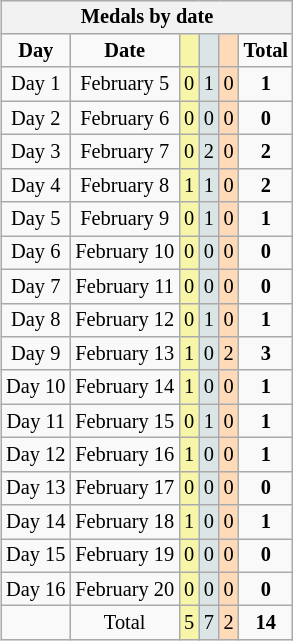<table class=wikitable style="font-size:85%;float:right">
<tr bgcolor=efefef>
<th colspan=6><strong>Medals by date</strong></th>
</tr>
<tr align=center>
<td><strong>Day</strong></td>
<td><strong>Date</strong></td>
<td bgcolor=#f7f6a8></td>
<td bgcolor=#dce5e5></td>
<td bgcolor=#ffdab9></td>
<td><strong>Total</strong></td>
</tr>
<tr align=center>
<td>Day 1</td>
<td>February 5</td>
<td bgcolor=F7F6A8>0</td>
<td bgcolor=DCE5E5>1</td>
<td bgcolor=FFDAB9>0</td>
<td><strong>1</strong></td>
</tr>
<tr align=center>
<td>Day 2</td>
<td>February 6</td>
<td bgcolor=F7F6A8>0</td>
<td bgcolor=DCE5E5>0</td>
<td bgcolor=FFDAB9>0</td>
<td><strong>0</strong></td>
</tr>
<tr align=center>
<td>Day 3</td>
<td>February 7</td>
<td bgcolor=F7F6A8>0</td>
<td bgcolor=DCE5E5>2</td>
<td bgcolor=FFDAB9>0</td>
<td><strong>2</strong></td>
</tr>
<tr align=center>
<td>Day 4</td>
<td>February 8</td>
<td bgcolor=F7F6A8>1</td>
<td bgcolor=DCE5E5>1</td>
<td bgcolor=FFDAB9>0</td>
<td><strong>2</strong></td>
</tr>
<tr align=center>
<td>Day 5</td>
<td>February 9</td>
<td bgcolor=F7F6A8>0</td>
<td bgcolor=DCE5E5>1</td>
<td bgcolor=FFDAB9>0</td>
<td><strong>1</strong></td>
</tr>
<tr align=center>
<td>Day 6</td>
<td>February 10</td>
<td bgcolor=F7F6A8>0</td>
<td bgcolor=DCE5E5>0</td>
<td bgcolor=FFDAB9>0</td>
<td><strong>0</strong></td>
</tr>
<tr align=center>
<td>Day 7</td>
<td>February 11</td>
<td bgcolor=F7F6A8>0</td>
<td bgcolor=DCE5E5>0</td>
<td bgcolor=FFDAB9>0</td>
<td><strong>0</strong></td>
</tr>
<tr align=center>
<td>Day 8</td>
<td>February 12</td>
<td bgcolor=F7F6A8>0</td>
<td bgcolor=DCE5E5>1</td>
<td bgcolor=FFDAB9>0</td>
<td><strong>1</strong></td>
</tr>
<tr align=center>
<td>Day 9</td>
<td>February 13</td>
<td bgcolor=F7F6A8>1</td>
<td bgcolor=DCE5E5>0</td>
<td bgcolor=FFDAB9>2</td>
<td><strong>3</strong></td>
</tr>
<tr align=center>
<td>Day 10</td>
<td>February 14</td>
<td bgcolor=F7F6A8>1</td>
<td bgcolor=DCE5E5>0</td>
<td bgcolor=FFDAB9>0</td>
<td><strong>1</strong></td>
</tr>
<tr align=center>
<td>Day 11</td>
<td>February 15</td>
<td bgcolor=F7F6A8>0</td>
<td bgcolor=DCE5E5>1</td>
<td bgcolor=FFDAB9>0</td>
<td><strong>1</strong></td>
</tr>
<tr align=center>
<td>Day 12</td>
<td>February 16</td>
<td bgcolor=F7F6A8>1</td>
<td bgcolor=DCE5E5>0</td>
<td bgcolor=FFDAB9>0</td>
<td><strong>1</strong></td>
</tr>
<tr align=center>
<td>Day 13</td>
<td>February 17</td>
<td bgcolor=F7F6A8>0</td>
<td bgcolor=DCE5E5>0</td>
<td bgcolor=FFDAB9>0</td>
<td><strong>0</strong></td>
</tr>
<tr align=center>
<td>Day 14</td>
<td>February 18</td>
<td bgcolor=F7F6A8>1</td>
<td bgcolor=DCE5E5>0</td>
<td bgcolor=FFDAB9>0</td>
<td><strong>1</strong></td>
</tr>
<tr align=center>
<td>Day 15</td>
<td>February 19</td>
<td bgcolor=F7F6A8>0</td>
<td bgcolor=DCE5E5>0</td>
<td bgcolor=FFDAB9>0</td>
<td><strong>0</strong></td>
</tr>
<tr align=center>
<td>Day 16</td>
<td>February 20</td>
<td bgcolor=F7F6A8>0</td>
<td bgcolor=DCE5E5>0</td>
<td bgcolor=FFDAB9>0</td>
<td><strong>0</strong></td>
</tr>
<tr align=center>
<td></td>
<td>Total</td>
<td bgcolor=F7F6A8>5</td>
<td bgcolor=DCE5E5>7</td>
<td bgcolor=FFDAB9>2</td>
<td><strong>14</strong></td>
</tr>
</table>
